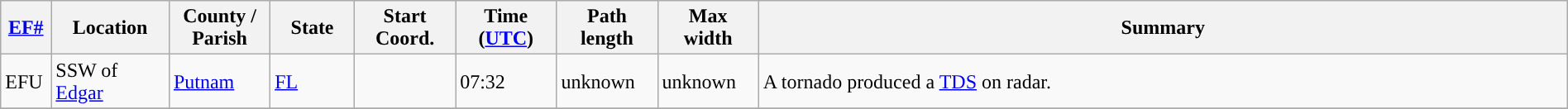<table class="wikitable sortable" style="width:100%;">
<tr>
<th scope="col"  style="width:3%; text-align:center;"><a href='#'>EF#</a></th>
<th scope="col"  style="width:7%; text-align:center;" class="unsortable">Location</th>
<th scope="col"  style="width:6%; text-align:center;" class="unsortable">County / Parish</th>
<th scope="col"  style="width:5%; text-align:center;">State</th>
<th scope="col"  style="width:6%; text-align:center;">Start Coord.</th>
<th scope="col"  style="width:6%; text-align:center;">Time (<a href='#'>UTC</a>)</th>
<th scope="col"  style="width:6%; text-align:center;">Path length</th>
<th scope="col"  style="width:6%; text-align:center;">Max width</th>
<th scope="col" class="unsortable" style="width:48%; text-align:center;">Summary</th>
</tr>
<tr>
<td>EFU</td>
<td>SSW of <a href='#'>Edgar</a></td>
<td><a href='#'>Putnam</a></td>
<td><a href='#'>FL</a></td>
<td></td>
<td>07:32</td>
<td>unknown</td>
<td>unknown</td>
<td>A tornado produced a <a href='#'>TDS</a> on radar.</td>
</tr>
<tr>
</tr>
</table>
